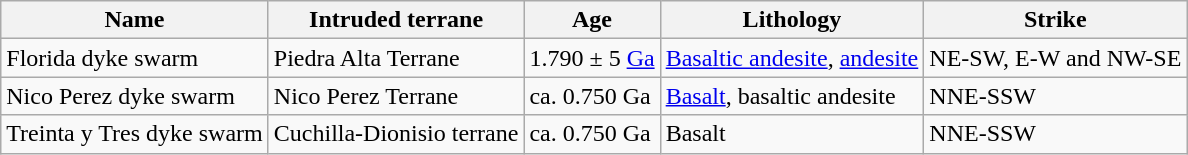<table class="wikitable sortable">
<tr>
<th>Name</th>
<th>Intruded terrane</th>
<th>Age</th>
<th>Lithology</th>
<th>Strike</th>
</tr>
<tr>
<td>Florida dyke swarm</td>
<td>Piedra Alta Terrane</td>
<td>1.790 ± 5 <a href='#'>Ga</a></td>
<td><a href='#'>Basaltic andesite</a>, <a href='#'>andesite</a></td>
<td>NE-SW, E-W and NW-SE</td>
</tr>
<tr>
<td>Nico Perez dyke swarm</td>
<td>Nico Perez Terrane</td>
<td>ca. 0.750 Ga</td>
<td><a href='#'>Basalt</a>, basaltic andesite</td>
<td>NNE-SSW</td>
</tr>
<tr>
<td>Treinta y Tres dyke swarm</td>
<td>Cuchilla-Dionisio terrane</td>
<td>ca. 0.750 Ga</td>
<td>Basalt</td>
<td>NNE-SSW</td>
</tr>
</table>
